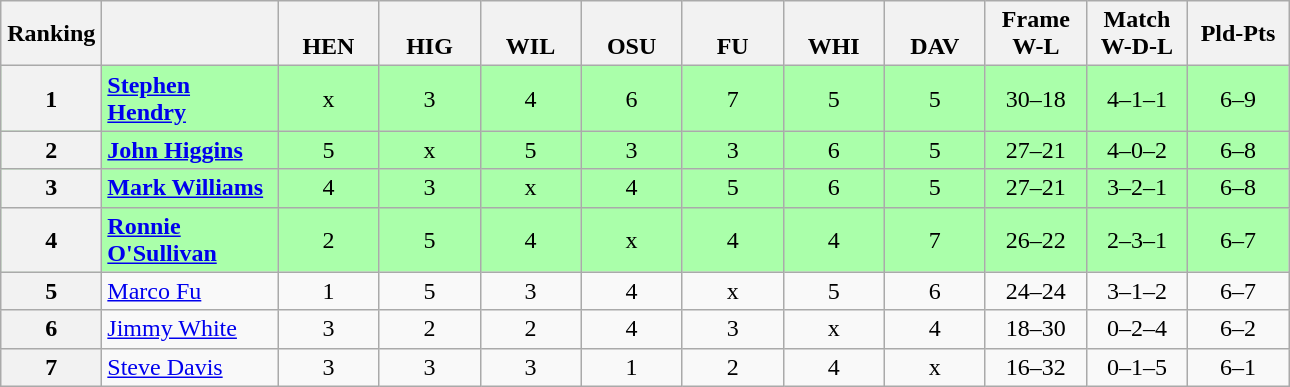<table class="wikitable" style="text-align:center">
<tr>
<th width=60>Ranking</th>
<th class="unsortable" width=110></th>
<th width=60><br> HEN</th>
<th width=60><br> HIG</th>
<th width=60><br> WIL</th>
<th width=60><br> OSU</th>
<th width=60><br> FU</th>
<th width=60><br> WHI</th>
<th width=60><br> DAV</th>
<th width=60>Frame<br>W-L</th>
<th width=60>Match<br>W-D-L</th>
<th width=60>Pld-Pts</th>
</tr>
<tr style="background:#aaffaa;">
<th>1</th>
<td align="left"><strong><a href='#'>Stephen Hendry</a></strong></td>
<td>x</td>
<td>3</td>
<td>4</td>
<td>6</td>
<td>7</td>
<td>5</td>
<td>5</td>
<td>30–18</td>
<td>4–1–1</td>
<td>6–9</td>
</tr>
<tr style="background:#aaffaa;">
<th>2</th>
<td align="left"><strong><a href='#'>John Higgins</a></strong></td>
<td>5</td>
<td>x</td>
<td>5</td>
<td>3</td>
<td>3</td>
<td>6</td>
<td>5</td>
<td>27–21</td>
<td>4–0–2</td>
<td>6–8</td>
</tr>
<tr style="background:#aaffaa;">
<th>3</th>
<td align="left"><strong><a href='#'>Mark Williams</a></strong></td>
<td>4</td>
<td>3</td>
<td>x</td>
<td>4</td>
<td>5</td>
<td>6</td>
<td>5</td>
<td>27–21</td>
<td>3–2–1</td>
<td>6–8</td>
</tr>
<tr style="background:#aaffaa;">
<th>4</th>
<td align="left"><strong><a href='#'>Ronnie O'Sullivan</a></strong></td>
<td>2</td>
<td>5</td>
<td>4</td>
<td>x</td>
<td>4</td>
<td>4</td>
<td>7</td>
<td>26–22</td>
<td>2–3–1</td>
<td>6–7</td>
</tr>
<tr>
<th>5</th>
<td align="left"><a href='#'>Marco Fu</a></td>
<td>1</td>
<td>5</td>
<td>3</td>
<td>4</td>
<td>x</td>
<td>5</td>
<td>6</td>
<td>24–24</td>
<td>3–1–2</td>
<td>6–7</td>
</tr>
<tr>
<th>6</th>
<td align="left"><a href='#'>Jimmy White</a></td>
<td>3</td>
<td>2</td>
<td>2</td>
<td>4</td>
<td>3</td>
<td>x</td>
<td>4</td>
<td>18–30</td>
<td>0–2–4</td>
<td>6–2</td>
</tr>
<tr>
<th>7</th>
<td align="left"><a href='#'>Steve Davis</a></td>
<td>3</td>
<td>3</td>
<td>3</td>
<td>1</td>
<td>2</td>
<td>4</td>
<td>x</td>
<td>16–32</td>
<td>0–1–5</td>
<td>6–1</td>
</tr>
</table>
